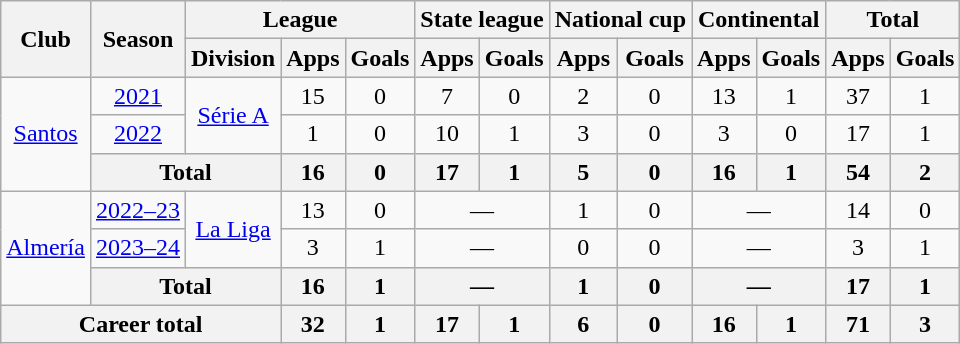<table class="wikitable" style="text-align: center;">
<tr>
<th rowspan="2">Club</th>
<th rowspan="2">Season</th>
<th colspan="3">League</th>
<th colspan="2">State league</th>
<th colspan="2">National cup</th>
<th colspan="2">Continental</th>
<th colspan="2">Total</th>
</tr>
<tr>
<th>Division</th>
<th>Apps</th>
<th>Goals</th>
<th>Apps</th>
<th>Goals</th>
<th>Apps</th>
<th>Goals</th>
<th>Apps</th>
<th>Goals</th>
<th>Apps</th>
<th>Goals</th>
</tr>
<tr>
<td rowspan="3" valign="center"><a href='#'>Santos</a></td>
<td><a href='#'>2021</a></td>
<td rowspan="2"><a href='#'>Série A</a></td>
<td>15</td>
<td>0</td>
<td>7</td>
<td>0</td>
<td>2</td>
<td>0</td>
<td>13</td>
<td>1</td>
<td>37</td>
<td>1</td>
</tr>
<tr>
<td><a href='#'>2022</a></td>
<td>1</td>
<td>0</td>
<td>10</td>
<td>1</td>
<td>3</td>
<td>0</td>
<td>3</td>
<td>0</td>
<td>17</td>
<td>1</td>
</tr>
<tr>
<th colspan="2">Total</th>
<th>16</th>
<th>0</th>
<th>17</th>
<th>1</th>
<th>5</th>
<th>0</th>
<th>16</th>
<th>1</th>
<th>54</th>
<th>2</th>
</tr>
<tr>
<td rowspan="3" valign="center"><a href='#'>Almería</a></td>
<td><a href='#'>2022–23</a></td>
<td rowspan="2"><a href='#'>La Liga</a></td>
<td>13</td>
<td>0</td>
<td colspan="2">—</td>
<td>1</td>
<td>0</td>
<td colspan="2">—</td>
<td>14</td>
<td>0</td>
</tr>
<tr>
<td><a href='#'>2023–24</a></td>
<td>3</td>
<td>1</td>
<td colspan="2">—</td>
<td>0</td>
<td>0</td>
<td colspan="2">—</td>
<td>3</td>
<td>1</td>
</tr>
<tr>
<th colspan="2">Total</th>
<th>16</th>
<th>1</th>
<th colspan="2">—</th>
<th>1</th>
<th>0</th>
<th colspan="2">—</th>
<th>17</th>
<th>1</th>
</tr>
<tr>
<th colspan="3">Career total</th>
<th>32</th>
<th>1</th>
<th>17</th>
<th>1</th>
<th>6</th>
<th>0</th>
<th>16</th>
<th>1</th>
<th>71</th>
<th>3</th>
</tr>
</table>
